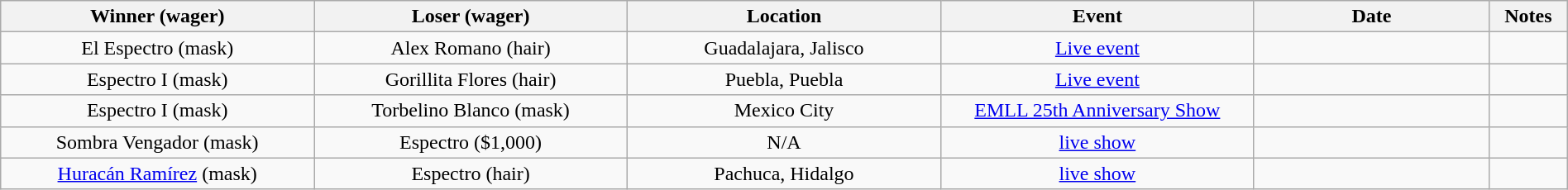<table class="wikitable sortable" width=100%  style="text-align: center">
<tr>
<th width=20% scope="col">Winner (wager)</th>
<th width=20% scope="col">Loser (wager)</th>
<th width=20% scope="col">Location</th>
<th width=20% scope="col">Event</th>
<th width=15% scope="col">Date</th>
<th class="unsortable" width=5% scope="col">Notes</th>
</tr>
<tr>
<td>El Espectro (mask)</td>
<td>Alex Romano (hair)</td>
<td>Guadalajara, Jalisco</td>
<td><a href='#'>Live event</a></td>
<td></td>
<td></td>
</tr>
<tr>
<td>Espectro I (mask)</td>
<td>Gorillita Flores (hair)</td>
<td>Puebla, Puebla</td>
<td><a href='#'>Live event</a></td>
<td></td>
<td></td>
</tr>
<tr>
<td>Espectro I (mask)</td>
<td>Torbelino Blanco (mask)</td>
<td>Mexico City</td>
<td><a href='#'>EMLL 25th Anniversary Show</a></td>
<td></td>
<td></td>
</tr>
<tr>
<td>Sombra Vengador (mask)</td>
<td>Espectro ($1,000)</td>
<td>N/A</td>
<td><a href='#'>live show</a></td>
<td></td>
<td></td>
</tr>
<tr>
<td><a href='#'>Huracán Ramírez</a> (mask)</td>
<td>Espectro (hair)</td>
<td>Pachuca, Hidalgo</td>
<td><a href='#'>live show</a></td>
<td></td>
<td></td>
</tr>
</table>
